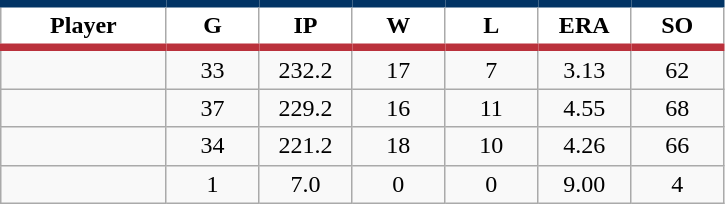<table class="wikitable sortable">
<tr>
<th style="background:#FFFFFF; border-top:#023465 5px solid; border-bottom:#ba313c 5px solid;" width="16%">Player</th>
<th style="background:#FFFFFF; border-top:#023465 5px solid; border-bottom:#ba313c 5px solid;" width="9%">G</th>
<th style="background:#FFFFFF; border-top:#023465 5px solid; border-bottom:#ba313c 5px solid;" width="9%">IP</th>
<th style="background:#FFFFFF; border-top:#023465 5px solid; border-bottom:#ba313c 5px solid;" width="9%">W</th>
<th style="background:#FFFFFF; border-top:#023465 5px solid; border-bottom:#ba313c 5px solid;" width="9%">L</th>
<th style="background:#FFFFFF; border-top:#023465 5px solid; border-bottom:#ba313c 5px solid;" width="9%">ERA</th>
<th style="background:#FFFFFF; border-top:#023465 5px solid; border-bottom:#ba313c 5px solid;" width="9%">SO</th>
</tr>
<tr align="center">
<td></td>
<td>33</td>
<td>232.2</td>
<td>17</td>
<td>7</td>
<td>3.13</td>
<td>62</td>
</tr>
<tr align="center">
<td></td>
<td>37</td>
<td>229.2</td>
<td>16</td>
<td>11</td>
<td>4.55</td>
<td>68</td>
</tr>
<tr align="center">
<td></td>
<td>34</td>
<td>221.2</td>
<td>18</td>
<td>10</td>
<td>4.26</td>
<td>66</td>
</tr>
<tr align="center">
<td></td>
<td>1</td>
<td>7.0</td>
<td>0</td>
<td>0</td>
<td>9.00</td>
<td>4</td>
</tr>
</table>
